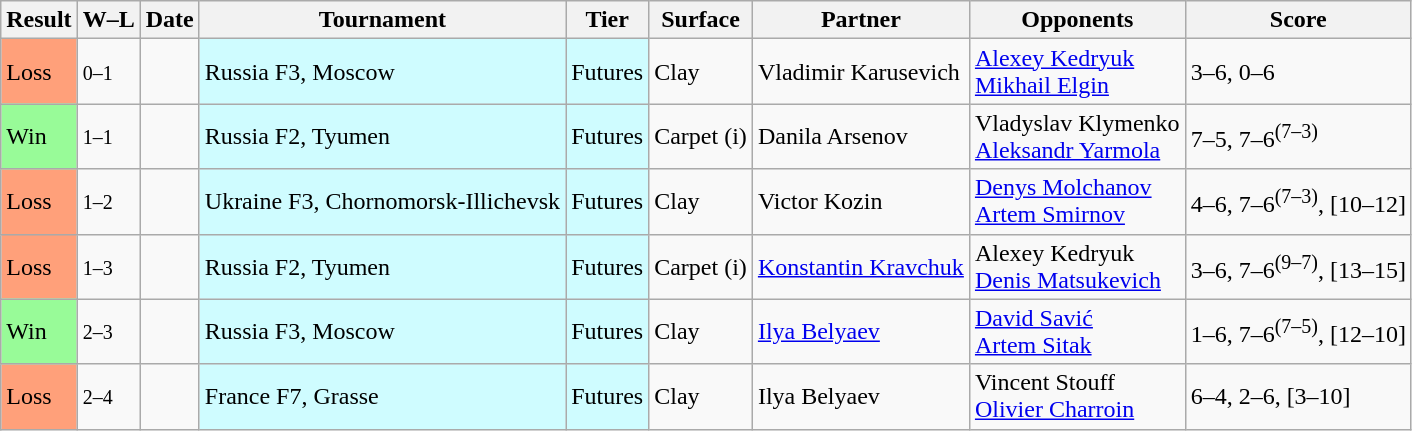<table class="sortable wikitable">
<tr>
<th>Result</th>
<th class="unsortable">W–L</th>
<th>Date</th>
<th>Tournament</th>
<th>Tier</th>
<th>Surface</th>
<th>Partner</th>
<th>Opponents</th>
<th class="unsortable">Score</th>
</tr>
<tr>
<td bgcolor=FFA07A>Loss</td>
<td><small>0–1</small></td>
<td></td>
<td style="background:#cffcff;">Russia F3, Moscow</td>
<td style="background:#cffcff;">Futures</td>
<td>Clay</td>
<td> Vladimir Karusevich</td>
<td> <a href='#'>Alexey Kedryuk</a><br> <a href='#'>Mikhail Elgin</a></td>
<td>3–6, 0–6</td>
</tr>
<tr>
<td bgcolor=98FB98>Win</td>
<td><small>1–1</small></td>
<td></td>
<td style="background:#cffcff;">Russia F2, Tyumen</td>
<td style="background:#cffcff;">Futures</td>
<td>Carpet (i)</td>
<td> Danila Arsenov</td>
<td> Vladyslav Klymenko<br> <a href='#'>Aleksandr Yarmola</a></td>
<td>7–5, 7–6<sup>(7–3)</sup></td>
</tr>
<tr>
<td bgcolor=FFA07A>Loss</td>
<td><small>1–2</small></td>
<td></td>
<td style="background:#cffcff;">Ukraine F3, Chornomorsk-Illichevsk</td>
<td style="background:#cffcff;">Futures</td>
<td>Clay</td>
<td> Victor Kozin</td>
<td> <a href='#'>Denys Molchanov</a><br> <a href='#'>Artem Smirnov</a></td>
<td>4–6, 7–6<sup>(7–3)</sup>, [10–12]</td>
</tr>
<tr>
<td bgcolor=FFA07A>Loss</td>
<td><small>1–3</small></td>
<td></td>
<td style="background:#cffcff;">Russia F2, Tyumen</td>
<td style="background:#cffcff;">Futures</td>
<td>Carpet (i)</td>
<td> <a href='#'>Konstantin Kravchuk</a></td>
<td> Alexey Kedryuk<br> <a href='#'>Denis Matsukevich</a></td>
<td>3–6, 7–6<sup>(9–7)</sup>, [13–15]</td>
</tr>
<tr>
<td bgcolor=98FB98>Win</td>
<td><small>2–3</small></td>
<td></td>
<td style="background:#cffcff;">Russia F3, Moscow</td>
<td style="background:#cffcff;">Futures</td>
<td>Clay</td>
<td> <a href='#'>Ilya Belyaev</a></td>
<td> <a href='#'>David Savić</a><br> <a href='#'>Artem Sitak</a></td>
<td>1–6, 7–6<sup>(7–5)</sup>, [12–10]</td>
</tr>
<tr>
<td bgcolor=FFA07A>Loss</td>
<td><small>2–4</small></td>
<td></td>
<td style="background:#cffcff;">France F7, Grasse</td>
<td style="background:#cffcff;">Futures</td>
<td>Clay</td>
<td> Ilya Belyaev</td>
<td> Vincent Stouff<br> <a href='#'>Olivier Charroin</a></td>
<td>6–4, 2–6, [3–10]</td>
</tr>
</table>
